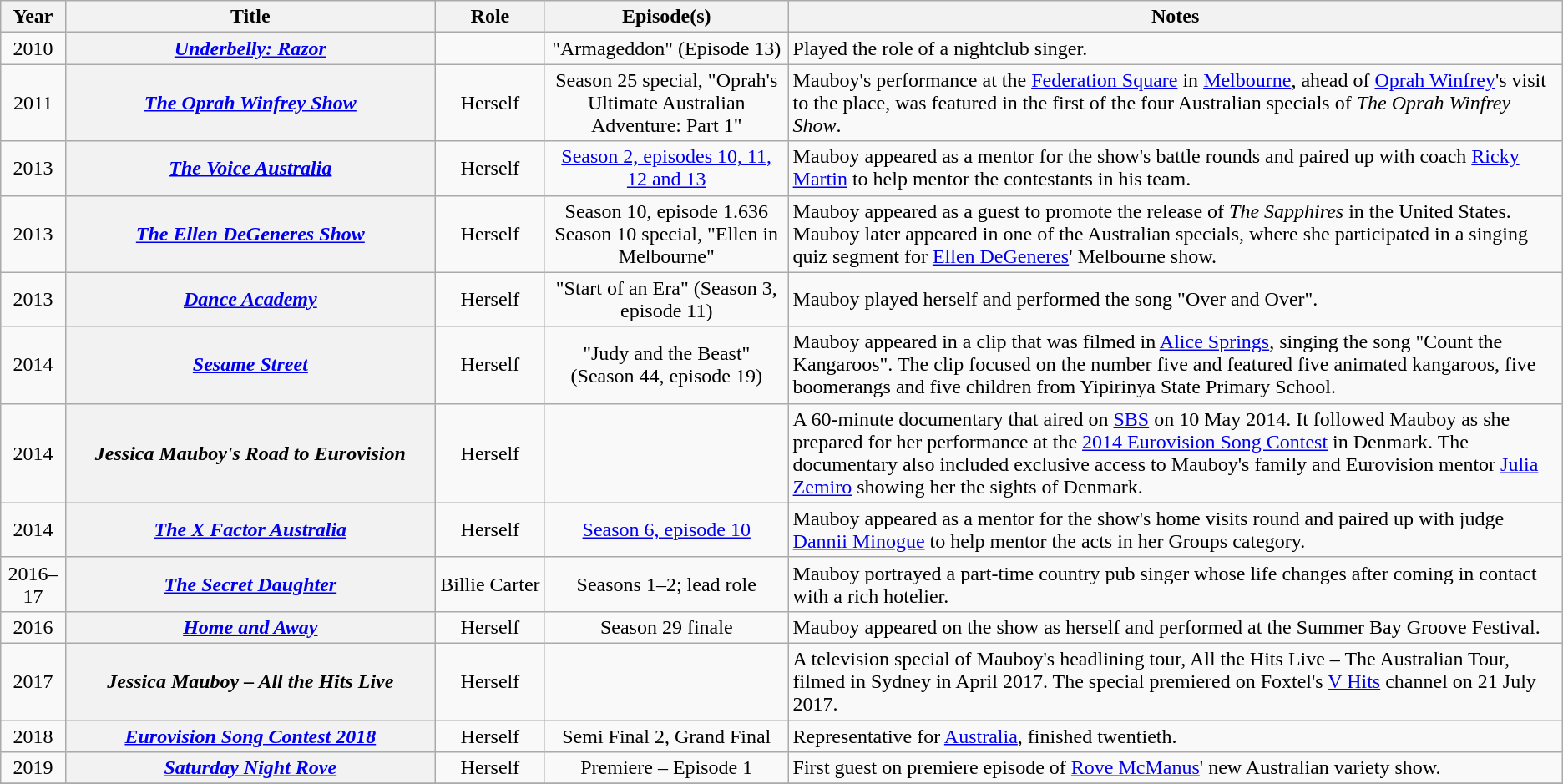<table class="wikitable plainrowheaders sortable" style="text-align:center;">
<tr>
<th scope="col">Year</th>
<th scope="col" style="width: 18em;">Title</th>
<th scope="col" style="width: 5em;">Role</th>
<th scope="col">Episode(s)</th>
<th scope="col" class="unsortable">Notes</th>
</tr>
<tr>
<td>2010</td>
<th scope="row"><em><a href='#'>Underbelly: Razor</a></em></th>
<td></td>
<td>"Armageddon" (Episode 13)</td>
<td style="text-align:left;">Played the role of a nightclub singer.</td>
</tr>
<tr>
<td>2011</td>
<th scope="row"><em><a href='#'>The Oprah Winfrey Show</a></em></th>
<td>Herself</td>
<td>Season 25 special, "Oprah's Ultimate Australian Adventure: Part 1"</td>
<td style="text-align:left;">Mauboy's performance at the <a href='#'>Federation Square</a> in <a href='#'>Melbourne</a>, ahead of <a href='#'>Oprah Winfrey</a>'s visit to the place, was featured in the first of the four Australian specials of <em>The Oprah Winfrey Show</em>.</td>
</tr>
<tr>
<td>2013</td>
<th scope="row"><em><a href='#'>The Voice Australia</a></em></th>
<td>Herself</td>
<td><a href='#'>Season 2, episodes 10, 11, 12 and 13</a></td>
<td style="text-align:left;">Mauboy appeared as a mentor for the show's battle rounds and paired up with coach <a href='#'>Ricky Martin</a> to help mentor the contestants in his team.</td>
</tr>
<tr>
<td>2013</td>
<th scope="row"><em><a href='#'>The Ellen DeGeneres Show</a></em></th>
<td>Herself</td>
<td>Season 10, episode 1.636<br>Season 10 special, "Ellen in Melbourne"</td>
<td style="text-align:left;">Mauboy appeared as a guest to promote the release of <em>The Sapphires</em> in the United States. Mauboy later appeared in one of the Australian specials, where she participated in a singing quiz segment for <a href='#'>Ellen DeGeneres</a>' Melbourne show.</td>
</tr>
<tr>
<td>2013</td>
<th scope="row"><em><a href='#'>Dance Academy</a></em></th>
<td>Herself</td>
<td>"Start of an Era" (Season 3, episode 11)</td>
<td style="text-align:left;">Mauboy played herself and performed the song "Over and Over".</td>
</tr>
<tr>
<td>2014</td>
<th scope="row"><em><a href='#'>Sesame Street</a></em></th>
<td>Herself</td>
<td>"Judy and the Beast" (Season 44, episode 19)</td>
<td style="text-align:left;">Mauboy appeared in a clip that was filmed in <a href='#'>Alice Springs</a>, singing the song "Count the Kangaroos". The clip focused on the number five and featured five animated kangaroos, five boomerangs and five children from Yipirinya State Primary School.</td>
</tr>
<tr>
<td>2014</td>
<th scope="row"><em>Jessica Mauboy's Road to Eurovision</em></th>
<td>Herself</td>
<td></td>
<td style="text-align:left;">A 60-minute documentary that aired on <a href='#'>SBS</a> on 10 May 2014. It followed Mauboy as she prepared for her performance at the <a href='#'>2014 Eurovision Song Contest</a> in Denmark. The documentary also included exclusive access to Mauboy's family and Eurovision mentor <a href='#'>Julia Zemiro</a> showing her the sights of Denmark.</td>
</tr>
<tr>
<td>2014</td>
<th scope="row"><em><a href='#'>The X Factor Australia</a></em></th>
<td>Herself</td>
<td><a href='#'>Season 6, episode 10</a></td>
<td style="text-align:left;">Mauboy appeared as a mentor for the show's home visits round and paired up with judge <a href='#'>Dannii Minogue</a> to help mentor the acts in her Groups category.</td>
</tr>
<tr>
<td>2016–17</td>
<th scope="row"><em><a href='#'>The Secret Daughter</a></em></th>
<td>Billie Carter</td>
<td>Seasons 1–2; lead role</td>
<td style="text-align:left;">Mauboy portrayed a part-time country pub singer whose life changes after coming in contact with a rich hotelier.</td>
</tr>
<tr>
<td>2016</td>
<th scope="row"><em><a href='#'>Home and Away</a></em></th>
<td>Herself</td>
<td>Season 29 finale</td>
<td style="text-align:left;">Mauboy appeared on the show as herself and performed at the Summer Bay Groove Festival.</td>
</tr>
<tr>
<td>2017</td>
<th scope="row"><em>Jessica Mauboy – All the Hits Live</em></th>
<td>Herself</td>
<td></td>
<td style="text-align:left;">A television special of Mauboy's headlining tour, All the Hits Live – The Australian Tour, filmed in Sydney in April 2017. The special premiered on Foxtel's <a href='#'>V Hits</a> channel on 21 July 2017.</td>
</tr>
<tr>
<td>2018</td>
<th scope="row"><em><a href='#'>Eurovision Song Contest 2018</a></em></th>
<td>Herself</td>
<td>Semi Final 2, Grand Final</td>
<td style="text-align:left;">Representative for <a href='#'>Australia</a>, finished twentieth.</td>
</tr>
<tr>
<td>2019</td>
<th scope="row"><em><a href='#'>Saturday Night Rove</a></em></th>
<td>Herself</td>
<td>Premiere – Episode 1</td>
<td style="text-align:left;">First guest on premiere episode of <a href='#'>Rove McManus</a>' new Australian variety show.</td>
</tr>
<tr>
</tr>
</table>
